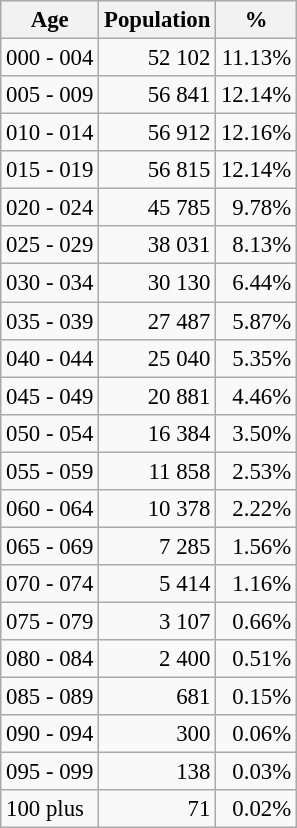<table class="wikitable" style="font-size: 95%; text-align: right">
<tr>
<th>Age</th>
<th>Population</th>
<th>%</th>
</tr>
<tr>
<td align=left>000 - 004</td>
<td>52 102</td>
<td>11.13%</td>
</tr>
<tr>
<td align=left>005 - 009</td>
<td>56 841</td>
<td>12.14%</td>
</tr>
<tr>
<td align=left>010 - 014</td>
<td>56 912</td>
<td>12.16%</td>
</tr>
<tr>
<td align=left>015 - 019</td>
<td>56 815</td>
<td>12.14%</td>
</tr>
<tr>
<td align=left>020 - 024</td>
<td>45 785</td>
<td>9.78%</td>
</tr>
<tr>
<td align=left>025 - 029</td>
<td>38 031</td>
<td>8.13%</td>
</tr>
<tr>
<td align=left>030 - 034</td>
<td>30 130</td>
<td>6.44%</td>
</tr>
<tr>
<td align=left>035 - 039</td>
<td>27 487</td>
<td>5.87%</td>
</tr>
<tr>
<td align=left>040 - 044</td>
<td>25 040</td>
<td>5.35%</td>
</tr>
<tr>
<td align=left>045 - 049</td>
<td>20 881</td>
<td>4.46%</td>
</tr>
<tr>
<td align=left>050 - 054</td>
<td>16 384</td>
<td>3.50%</td>
</tr>
<tr>
<td align=left>055 - 059</td>
<td>11 858</td>
<td>2.53%</td>
</tr>
<tr>
<td align=left>060 - 064</td>
<td>10 378</td>
<td>2.22%</td>
</tr>
<tr>
<td align=left>065 - 069</td>
<td>7 285</td>
<td>1.56%</td>
</tr>
<tr>
<td align=left>070 - 074</td>
<td>5 414</td>
<td>1.16%</td>
</tr>
<tr>
<td align=left>075 - 079</td>
<td>3 107</td>
<td>0.66%</td>
</tr>
<tr>
<td align=left>080 - 084</td>
<td>2 400</td>
<td>0.51%</td>
</tr>
<tr>
<td align=left>085 - 089</td>
<td>681</td>
<td>0.15%</td>
</tr>
<tr>
<td align=left>090 - 094</td>
<td>300</td>
<td>0.06%</td>
</tr>
<tr>
<td align=left>095 - 099</td>
<td>138</td>
<td>0.03%</td>
</tr>
<tr>
<td align=left>100 plus</td>
<td>71</td>
<td>0.02%</td>
</tr>
</table>
